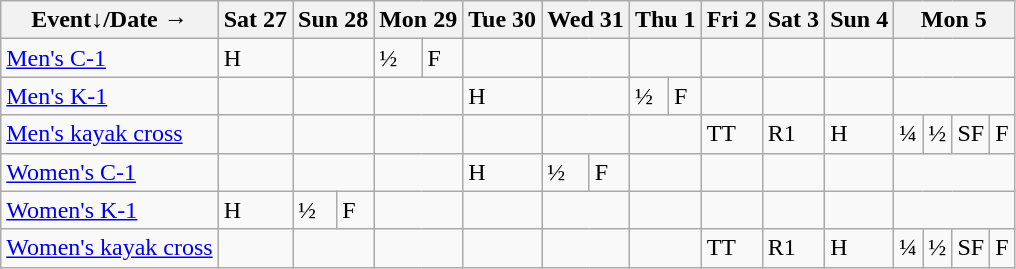<table class="wikitable olympic-schedule canoeing-2024">
<tr>
<th>Event↓/Date →</th>
<th>Sat 27</th>
<th colspan="2">Sun 28</th>
<th colspan="2">Mon 29</th>
<th>Tue 30</th>
<th colspan="2">Wed 31</th>
<th colspan="2">Thu 1</th>
<th>Fri 2</th>
<th>Sat 3</th>
<th>Sun 4</th>
<th colspan=4>Mon 5</th>
</tr>
<tr>
<td class="event"><a href='#'>Men's C-1</a></td>
<td class="heats">H</td>
<td colspan="2"></td>
<td class="semifinals">½</td>
<td class="final">F</td>
<td></td>
<td colspan="2"></td>
<td colspan="2"></td>
<td></td>
<td></td>
<td></td>
<td colspan=4></td>
</tr>
<tr>
<td class="event"><a href='#'>Men's K-1</a></td>
<td></td>
<td colspan="2"></td>
<td colspan="2"></td>
<td class="heats">H</td>
<td colspan="2"></td>
<td class="semifinals">½</td>
<td class="final">F</td>
<td></td>
<td></td>
<td></td>
<td colspan=4></td>
</tr>
<tr>
<td class="event"><a href='#'>Men's kayak cross</a></td>
<td></td>
<td colspan="2"></td>
<td colspan="2"></td>
<td></td>
<td colspan="2"></td>
<td colspan="2"></td>
<td class="time-trial">TT</td>
<td class="heats">R1</td>
<td class="heats">H</td>
<td class="quarterfinals">¼</td>
<td class="semifinals">½</td>
<td class="small-final">SF</td>
<td class="final">F</td>
</tr>
<tr>
<td class="event"><a href='#'>Women's C-1</a></td>
<td></td>
<td colspan="2"></td>
<td colspan="2"></td>
<td class="heats">H</td>
<td class="semifinals">½</td>
<td class="final">F</td>
<td colspan="2"></td>
<td></td>
<td></td>
<td></td>
<td colspan=4></td>
</tr>
<tr>
<td class="event"><a href='#'>Women's K-1</a></td>
<td class="heats">H</td>
<td class="semifinals">½</td>
<td class="final">F</td>
<td colspan="2"></td>
<td></td>
<td colspan="2"></td>
<td colspan="2"></td>
<td></td>
<td></td>
<td></td>
<td colspan=4></td>
</tr>
<tr>
<td class="event"><a href='#'>Women's kayak cross</a></td>
<td></td>
<td colspan="2"></td>
<td colspan="2"></td>
<td></td>
<td colspan="2"></td>
<td colspan="2"></td>
<td class="time-trial">TT</td>
<td class="heats">R1</td>
<td class="heats">H</td>
<td class="quarterfinals">¼</td>
<td class="semifinals">½</td>
<td class="small-final">SF</td>
<td class="final">F</td>
</tr>
</table>
